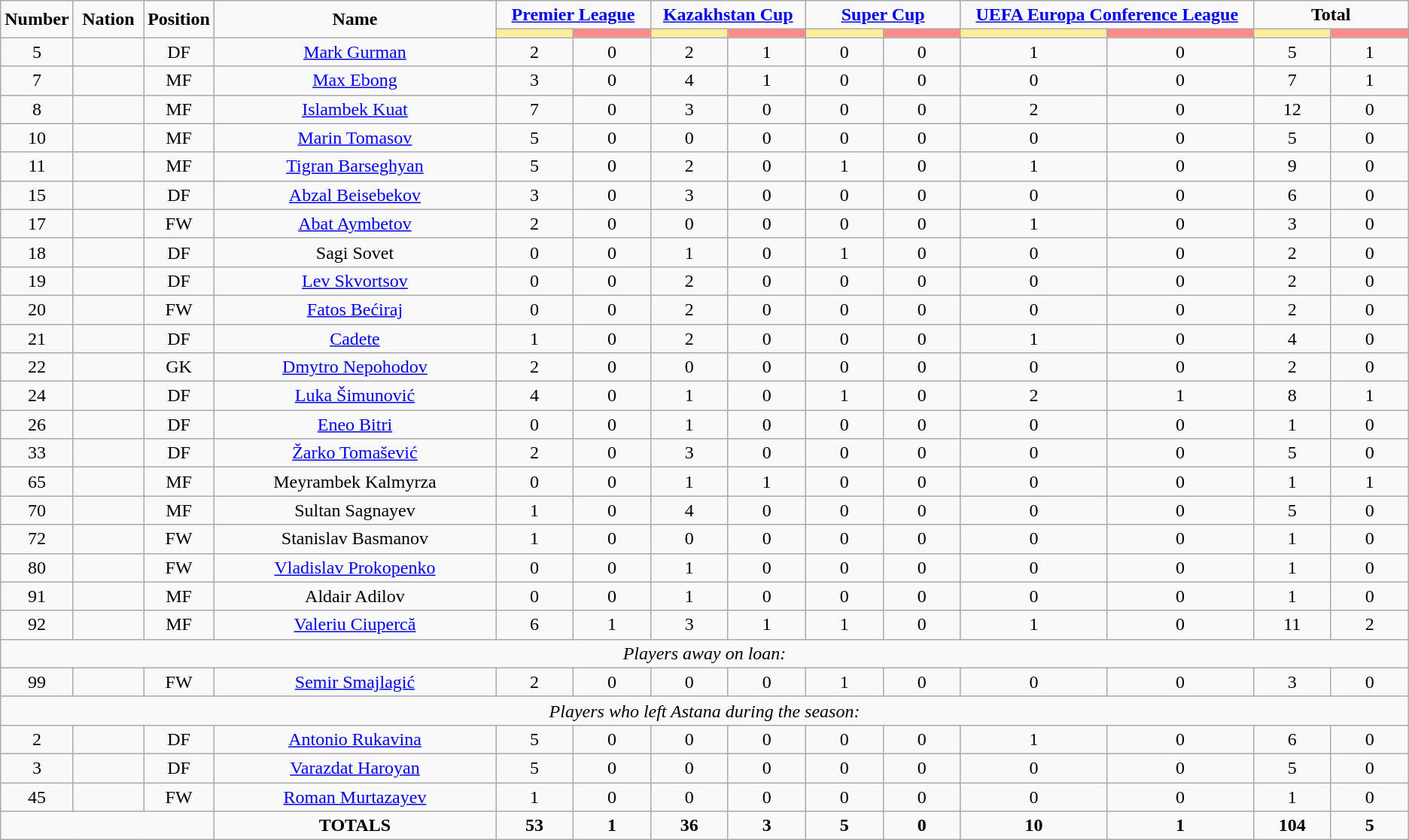<table class="wikitable" style="text-align:center;">
<tr>
<td rowspan="2"  style="width:5%; text-align:center;"><strong>Number</strong></td>
<td rowspan="2"  style="width:5%; text-align:center;"><strong>Nation</strong></td>
<td rowspan="2"  style="width:5%; text-align:center;"><strong>Position</strong></td>
<td rowspan="2"  style="width:20%; text-align:center;"><strong>Name</strong></td>
<td colspan="2" style="text-align:center;"><strong><a href='#'>Premier League</a></strong></td>
<td colspan="2" style="text-align:center;"><strong><a href='#'>Kazakhstan Cup</a></strong></td>
<td colspan="2" style="text-align:center;"><strong><a href='#'>Super Cup</a></strong></td>
<td colspan="2" style="text-align:center;"><strong><a href='#'>UEFA Europa Conference League</a></strong></td>
<td colspan="2" style="text-align:center;"><strong>Total</strong></td>
</tr>
<tr>
<th style="width:60px; background:#fe9;"></th>
<th style="width:60px; background:#ff8888;"></th>
<th style="width:60px; background:#fe9;"></th>
<th style="width:60px; background:#ff8888;"></th>
<th style="width:60px; background:#fe9;"></th>
<th style="width:60px; background:#ff8888;"></th>
<th style="width:120px; background:#fe9;"></th>
<th style="width:120px; background:#ff8888;"></th>
<th style="width:60px; background:#fe9;"></th>
<th style="width:60px; background:#ff8888;"></th>
</tr>
<tr>
<td>5</td>
<td></td>
<td>DF</td>
<td><a href='#'>Mark Gurman</a></td>
<td>2</td>
<td>0</td>
<td>2</td>
<td>1</td>
<td>0</td>
<td>0</td>
<td>1</td>
<td>0</td>
<td>5</td>
<td>1</td>
</tr>
<tr>
<td>7</td>
<td></td>
<td>MF</td>
<td><a href='#'>Max Ebong</a></td>
<td>3</td>
<td>0</td>
<td>4</td>
<td>1</td>
<td>0</td>
<td>0</td>
<td>0</td>
<td>0</td>
<td>7</td>
<td>1</td>
</tr>
<tr>
<td>8</td>
<td></td>
<td>MF</td>
<td><a href='#'>Islambek Kuat</a></td>
<td>7</td>
<td>0</td>
<td>3</td>
<td>0</td>
<td>0</td>
<td>0</td>
<td>2</td>
<td>0</td>
<td>12</td>
<td>0</td>
</tr>
<tr>
<td>10</td>
<td></td>
<td>MF</td>
<td><a href='#'>Marin Tomasov</a></td>
<td>5</td>
<td>0</td>
<td>0</td>
<td>0</td>
<td>0</td>
<td>0</td>
<td>0</td>
<td>0</td>
<td>5</td>
<td>0</td>
</tr>
<tr>
<td>11</td>
<td></td>
<td>MF</td>
<td><a href='#'>Tigran Barseghyan</a></td>
<td>5</td>
<td>0</td>
<td>2</td>
<td>0</td>
<td>1</td>
<td>0</td>
<td>1</td>
<td>0</td>
<td>9</td>
<td>0</td>
</tr>
<tr>
<td>15</td>
<td></td>
<td>DF</td>
<td><a href='#'>Abzal Beisebekov</a></td>
<td>3</td>
<td>0</td>
<td>3</td>
<td>0</td>
<td>0</td>
<td>0</td>
<td>0</td>
<td>0</td>
<td>6</td>
<td>0</td>
</tr>
<tr>
<td>17</td>
<td></td>
<td>FW</td>
<td><a href='#'>Abat Aymbetov</a></td>
<td>2</td>
<td>0</td>
<td>0</td>
<td>0</td>
<td>0</td>
<td>0</td>
<td>1</td>
<td>0</td>
<td>3</td>
<td>0</td>
</tr>
<tr>
<td>18</td>
<td></td>
<td>DF</td>
<td>Sagi Sovet</td>
<td>0</td>
<td>0</td>
<td>1</td>
<td>0</td>
<td>1</td>
<td>0</td>
<td>0</td>
<td>0</td>
<td>2</td>
<td>0</td>
</tr>
<tr>
<td>19</td>
<td></td>
<td>DF</td>
<td><a href='#'>Lev Skvortsov</a></td>
<td>0</td>
<td>0</td>
<td>2</td>
<td>0</td>
<td>0</td>
<td>0</td>
<td>0</td>
<td>0</td>
<td>2</td>
<td>0</td>
</tr>
<tr>
<td>20</td>
<td></td>
<td>FW</td>
<td><a href='#'>Fatos Bećiraj</a></td>
<td>0</td>
<td>0</td>
<td>2</td>
<td>0</td>
<td>0</td>
<td>0</td>
<td>0</td>
<td>0</td>
<td>2</td>
<td>0</td>
</tr>
<tr>
<td>21</td>
<td></td>
<td>DF</td>
<td><a href='#'>Cadete</a></td>
<td>1</td>
<td>0</td>
<td>2</td>
<td>0</td>
<td>0</td>
<td>0</td>
<td>1</td>
<td>0</td>
<td>4</td>
<td>0</td>
</tr>
<tr>
<td>22</td>
<td></td>
<td>GK</td>
<td><a href='#'>Dmytro Nepohodov</a></td>
<td>2</td>
<td>0</td>
<td>0</td>
<td>0</td>
<td>0</td>
<td>0</td>
<td>0</td>
<td>0</td>
<td>2</td>
<td>0</td>
</tr>
<tr>
<td>24</td>
<td></td>
<td>DF</td>
<td><a href='#'>Luka Šimunović</a></td>
<td>4</td>
<td>0</td>
<td>1</td>
<td>0</td>
<td>1</td>
<td>0</td>
<td>2</td>
<td>1</td>
<td>8</td>
<td>1</td>
</tr>
<tr>
<td>26</td>
<td></td>
<td>DF</td>
<td><a href='#'>Eneo Bitri</a></td>
<td>0</td>
<td>0</td>
<td>1</td>
<td>0</td>
<td>0</td>
<td>0</td>
<td>0</td>
<td>0</td>
<td>1</td>
<td>0</td>
</tr>
<tr>
<td>33</td>
<td></td>
<td>DF</td>
<td><a href='#'>Žarko Tomašević</a></td>
<td>2</td>
<td>0</td>
<td>3</td>
<td>0</td>
<td>0</td>
<td>0</td>
<td>0</td>
<td>0</td>
<td>5</td>
<td>0</td>
</tr>
<tr>
<td>65</td>
<td></td>
<td>MF</td>
<td>Meyrambek Kalmyrza</td>
<td>0</td>
<td>0</td>
<td>1</td>
<td>1</td>
<td>0</td>
<td>0</td>
<td>0</td>
<td>0</td>
<td>1</td>
<td>1</td>
</tr>
<tr>
<td>70</td>
<td></td>
<td>MF</td>
<td>Sultan Sagnayev</td>
<td>1</td>
<td>0</td>
<td>4</td>
<td>0</td>
<td>0</td>
<td>0</td>
<td>0</td>
<td>0</td>
<td>5</td>
<td>0</td>
</tr>
<tr>
<td>72</td>
<td></td>
<td>FW</td>
<td>Stanislav Basmanov</td>
<td>1</td>
<td>0</td>
<td>0</td>
<td>0</td>
<td>0</td>
<td>0</td>
<td>0</td>
<td>0</td>
<td>1</td>
<td>0</td>
</tr>
<tr>
<td>80</td>
<td></td>
<td>FW</td>
<td><a href='#'>Vladislav Prokopenko</a></td>
<td>0</td>
<td>0</td>
<td>1</td>
<td>0</td>
<td>0</td>
<td>0</td>
<td>0</td>
<td>0</td>
<td>1</td>
<td>0</td>
</tr>
<tr>
<td>91</td>
<td></td>
<td>MF</td>
<td>Aldair Adilov</td>
<td>0</td>
<td>0</td>
<td>1</td>
<td>0</td>
<td>0</td>
<td>0</td>
<td>0</td>
<td>0</td>
<td>1</td>
<td>0</td>
</tr>
<tr>
<td>92</td>
<td></td>
<td>MF</td>
<td><a href='#'>Valeriu Ciupercă</a></td>
<td>6</td>
<td>1</td>
<td>3</td>
<td>1</td>
<td>1</td>
<td>0</td>
<td>1</td>
<td>0</td>
<td>11</td>
<td>2</td>
</tr>
<tr>
<td colspan="14"><em>Players away on loan:</em></td>
</tr>
<tr>
<td>99</td>
<td></td>
<td>FW</td>
<td><a href='#'>Semir Smajlagić</a></td>
<td>2</td>
<td>0</td>
<td>0</td>
<td>0</td>
<td>1</td>
<td>0</td>
<td>0</td>
<td>0</td>
<td>3</td>
<td>0</td>
</tr>
<tr>
<td colspan="14"><em>Players who left Astana during the season:</em></td>
</tr>
<tr>
<td>2</td>
<td></td>
<td>DF</td>
<td><a href='#'>Antonio Rukavina</a></td>
<td>5</td>
<td>0</td>
<td>0</td>
<td>0</td>
<td>0</td>
<td>0</td>
<td>1</td>
<td>0</td>
<td>6</td>
<td>0</td>
</tr>
<tr>
<td>3</td>
<td></td>
<td>DF</td>
<td><a href='#'>Varazdat Haroyan</a></td>
<td>5</td>
<td>0</td>
<td>0</td>
<td>0</td>
<td>0</td>
<td>0</td>
<td>0</td>
<td>0</td>
<td>5</td>
<td>0</td>
</tr>
<tr>
<td>45</td>
<td></td>
<td>FW</td>
<td><a href='#'>Roman Murtazayev</a></td>
<td>1</td>
<td>0</td>
<td>0</td>
<td>0</td>
<td>0</td>
<td>0</td>
<td>0</td>
<td>0</td>
<td>1</td>
<td>0</td>
</tr>
<tr>
<td colspan="3"></td>
<td><strong>TOTALS</strong></td>
<td><strong>53</strong></td>
<td><strong>1</strong></td>
<td><strong>36</strong></td>
<td><strong>3</strong></td>
<td><strong>5</strong></td>
<td><strong>0</strong></td>
<td><strong>10</strong></td>
<td><strong>1</strong></td>
<td><strong>104</strong></td>
<td><strong>5</strong></td>
</tr>
</table>
